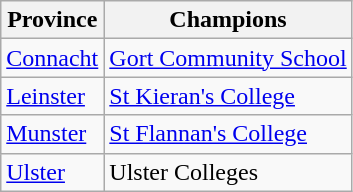<table class="wikitable">
<tr>
<th>Province</th>
<th>Champions</th>
</tr>
<tr>
<td><a href='#'>Connacht</a></td>
<td><a href='#'>Gort Community School</a></td>
</tr>
<tr>
<td><a href='#'>Leinster</a></td>
<td><a href='#'>St Kieran's College</a></td>
</tr>
<tr>
<td><a href='#'>Munster</a></td>
<td><a href='#'>St Flannan's College</a></td>
</tr>
<tr>
<td><a href='#'>Ulster</a></td>
<td>Ulster Colleges</td>
</tr>
</table>
